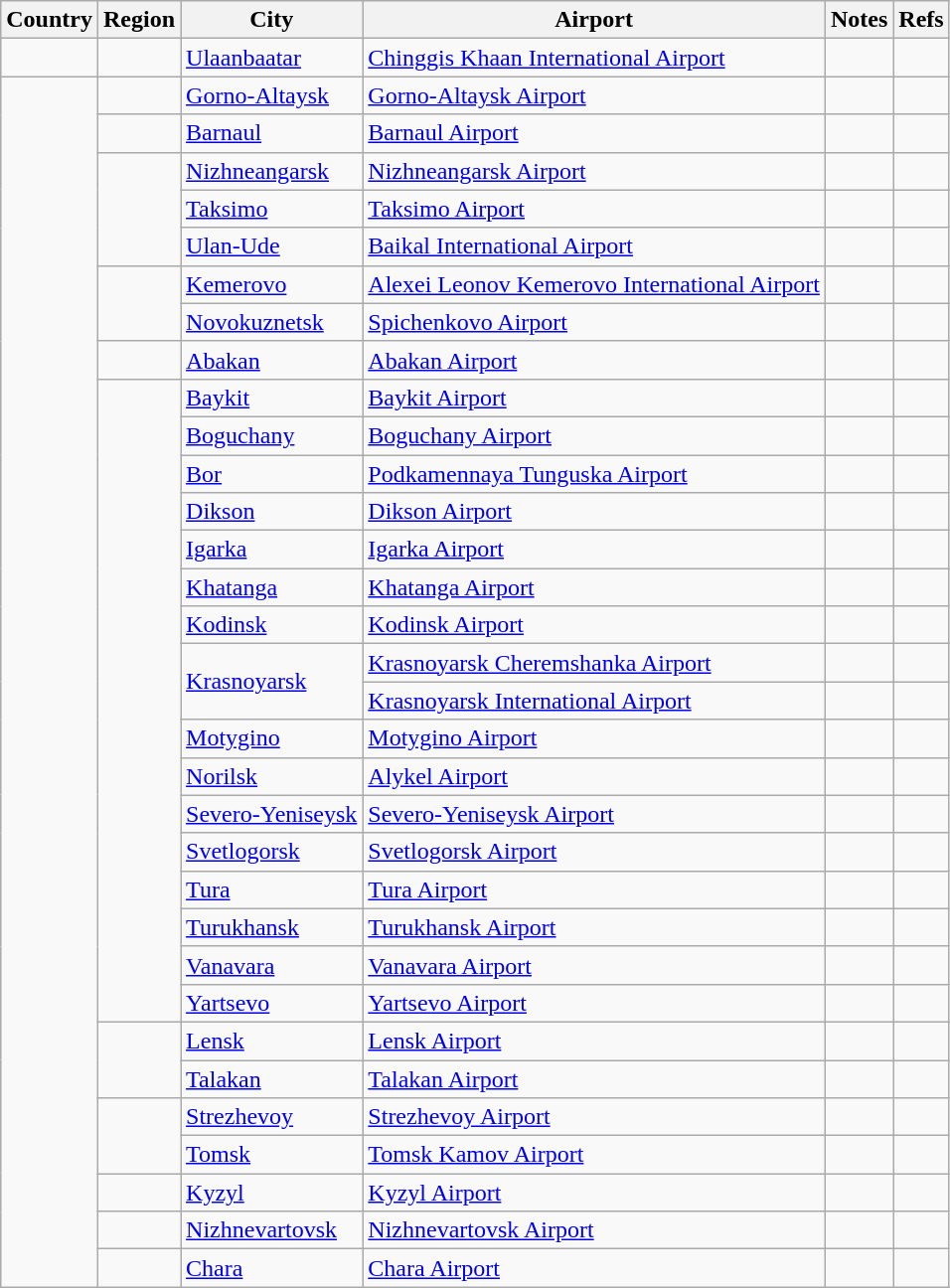<table class="wikitable sortable toccolours">
<tr>
<th>Country</th>
<th>Region</th>
<th>City</th>
<th>Airport</th>
<th>Notes</th>
<th class="unsortable">Refs</th>
</tr>
<tr>
<td></td>
<td></td>
<td><a href='#'>Ulaanbaatar</a></td>
<td><a href='#'>Chinggis Khaan International Airport</a></td>
<td></td>
<td align=center></td>
</tr>
<tr>
<td rowspan=32></td>
<td></td>
<td><a href='#'>Gorno-Altaysk</a></td>
<td><a href='#'>Gorno-Altaysk Airport</a></td>
<td></td>
<td></td>
</tr>
<tr>
<td></td>
<td><a href='#'>Barnaul</a></td>
<td><a href='#'>Barnaul Airport</a></td>
<td></td>
<td></td>
</tr>
<tr>
<td rowspan=3></td>
<td><a href='#'>Nizhneangarsk</a></td>
<td><a href='#'>Nizhneangarsk Airport</a></td>
<td></td>
<td></td>
</tr>
<tr>
<td><a href='#'>Taksimo</a></td>
<td><a href='#'>Taksimo Airport</a></td>
<td></td>
<td></td>
</tr>
<tr>
<td><a href='#'>Ulan-Ude</a></td>
<td><a href='#'>Baikal International Airport</a></td>
<td></td>
<td></td>
</tr>
<tr>
<td rowspan=2></td>
<td><a href='#'>Kemerovo</a></td>
<td><a href='#'>Alexei Leonov Kemerovo International Airport</a></td>
<td></td>
<td></td>
</tr>
<tr>
<td><a href='#'>Novokuznetsk</a></td>
<td><a href='#'>Spichenkovo Airport</a></td>
<td></td>
<td></td>
</tr>
<tr>
<td></td>
<td><a href='#'>Abakan</a></td>
<td><a href='#'>Abakan Airport</a></td>
<td></td>
<td></td>
</tr>
<tr>
<td rowspan=17></td>
<td><a href='#'>Baykit</a></td>
<td><a href='#'>Baykit Airport</a></td>
<td></td>
<td></td>
</tr>
<tr>
<td><a href='#'>Boguchany</a></td>
<td><a href='#'>Boguchany Airport</a></td>
<td></td>
<td></td>
</tr>
<tr>
<td><a href='#'>Bor</a></td>
<td><a href='#'>Podkamennaya Tunguska Airport</a></td>
<td></td>
<td></td>
</tr>
<tr>
<td><a href='#'>Dikson</a></td>
<td><a href='#'>Dikson Airport</a></td>
<td></td>
<td></td>
</tr>
<tr>
<td><a href='#'>Igarka</a></td>
<td><a href='#'>Igarka Airport</a></td>
<td></td>
<td></td>
</tr>
<tr>
<td><a href='#'>Khatanga</a></td>
<td><a href='#'>Khatanga Airport</a></td>
<td></td>
<td></td>
</tr>
<tr>
<td><a href='#'>Kodinsk</a></td>
<td><a href='#'>Kodinsk Airport</a></td>
<td></td>
<td></td>
</tr>
<tr>
<td rowspan=2><a href='#'>Krasnoyarsk</a></td>
<td><a href='#'>Krasnoyarsk Cheremshanka Airport</a></td>
<td></td>
<td></td>
</tr>
<tr>
<td><a href='#'>Krasnoyarsk International Airport</a></td>
<td></td>
<td></td>
</tr>
<tr>
<td><a href='#'>Motygino</a></td>
<td><a href='#'>Motygino Airport</a></td>
<td></td>
<td></td>
</tr>
<tr>
<td><a href='#'>Norilsk</a></td>
<td><a href='#'>Alykel Airport</a></td>
<td></td>
<td></td>
</tr>
<tr>
<td><a href='#'>Severo-Yeniseysk</a></td>
<td><a href='#'>Severo-Yeniseysk Airport</a></td>
<td></td>
<td></td>
</tr>
<tr>
<td><a href='#'>Svetlogorsk</a></td>
<td><a href='#'>Svetlogorsk Airport</a></td>
<td></td>
<td></td>
</tr>
<tr>
<td><a href='#'>Tura</a></td>
<td><a href='#'>Tura Airport</a></td>
<td></td>
<td></td>
</tr>
<tr>
<td><a href='#'>Turukhansk</a></td>
<td><a href='#'>Turukhansk Airport</a></td>
<td></td>
<td></td>
</tr>
<tr>
<td><a href='#'>Vanavara</a></td>
<td><a href='#'>Vanavara Airport</a></td>
<td></td>
<td></td>
</tr>
<tr>
<td><a href='#'>Yartsevo</a></td>
<td><a href='#'>Yartsevo Airport</a></td>
<td></td>
<td></td>
</tr>
<tr>
<td rowspan=2></td>
<td><a href='#'>Lensk</a></td>
<td><a href='#'>Lensk Airport</a></td>
<td></td>
<td></td>
</tr>
<tr>
<td><a href='#'>Talakan</a></td>
<td><a href='#'>Talakan Airport</a></td>
<td></td>
<td></td>
</tr>
<tr>
<td rowspan=2></td>
<td><a href='#'>Strezhevoy</a></td>
<td><a href='#'>Strezhevoy Airport</a></td>
<td></td>
<td></td>
</tr>
<tr>
<td><a href='#'>Tomsk</a></td>
<td><a href='#'>Tomsk Kamov Airport</a></td>
<td></td>
<td></td>
</tr>
<tr>
<td></td>
<td><a href='#'>Kyzyl</a></td>
<td><a href='#'>Kyzyl Airport</a></td>
<td></td>
<td align=center></td>
</tr>
<tr>
<td></td>
<td><a href='#'>Nizhnevartovsk</a></td>
<td><a href='#'>Nizhnevartovsk Airport</a></td>
<td></td>
<td></td>
</tr>
<tr>
<td></td>
<td><a href='#'>Chara</a></td>
<td><a href='#'>Chara Airport</a></td>
<td></td>
<td></td>
</tr>
</table>
